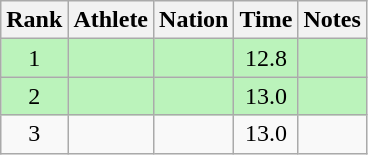<table class="wikitable sortable" style="text-align:center">
<tr>
<th>Rank</th>
<th>Athlete</th>
<th>Nation</th>
<th>Time</th>
<th>Notes</th>
</tr>
<tr style="background:#bbf3bb;">
<td>1</td>
<td align=left></td>
<td align=left></td>
<td>12.8</td>
<td></td>
</tr>
<tr style="background:#bbf3bb;">
<td>2</td>
<td align=left></td>
<td align=left></td>
<td>13.0</td>
<td></td>
</tr>
<tr>
<td>3</td>
<td align=left></td>
<td align=left></td>
<td>13.0</td>
<td></td>
</tr>
</table>
